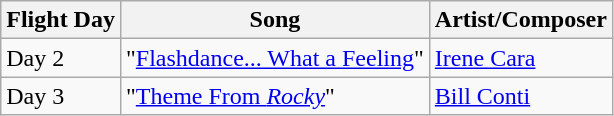<table class="wikitable">
<tr>
<th>Flight Day</th>
<th>Song</th>
<th>Artist/Composer</th>
</tr>
<tr>
<td>Day 2</td>
<td>"<a href='#'>Flashdance... What a Feeling</a>"</td>
<td><a href='#'>Irene Cara</a></td>
</tr>
<tr>
<td>Day 3</td>
<td>"<a href='#'>Theme From <em>Rocky</em></a>"</td>
<td><a href='#'>Bill Conti</a></td>
</tr>
</table>
